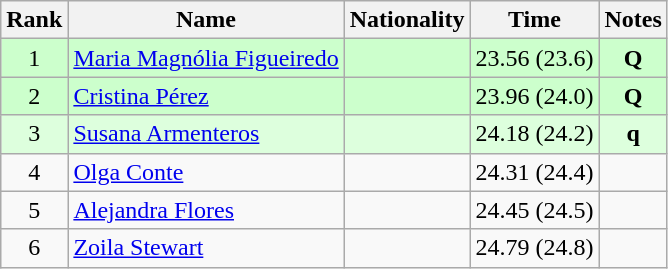<table class="wikitable sortable" style="text-align:center">
<tr>
<th>Rank</th>
<th>Name</th>
<th>Nationality</th>
<th>Time</th>
<th>Notes</th>
</tr>
<tr bgcolor=ccffcc>
<td align=center>1</td>
<td align=left><a href='#'>Maria Magnólia Figueiredo</a></td>
<td align=left></td>
<td>23.56 (23.6)</td>
<td><strong>Q</strong></td>
</tr>
<tr bgcolor=ccffcc>
<td align=center>2</td>
<td align=left><a href='#'>Cristina Pérez</a></td>
<td align=left></td>
<td>23.96 (24.0)</td>
<td><strong>Q</strong></td>
</tr>
<tr bgcolor=ddffdd>
<td align=center>3</td>
<td align=left><a href='#'>Susana Armenteros</a></td>
<td align=left></td>
<td>24.18 (24.2)</td>
<td><strong>q</strong></td>
</tr>
<tr>
<td align=center>4</td>
<td align=left><a href='#'>Olga Conte</a></td>
<td align=left></td>
<td>24.31 (24.4)</td>
<td></td>
</tr>
<tr>
<td align=center>5</td>
<td align=left><a href='#'>Alejandra Flores</a></td>
<td align=left></td>
<td>24.45 (24.5)</td>
<td></td>
</tr>
<tr>
<td align=center>6</td>
<td align=left><a href='#'>Zoila Stewart</a></td>
<td align=left></td>
<td>24.79 (24.8)</td>
<td></td>
</tr>
</table>
